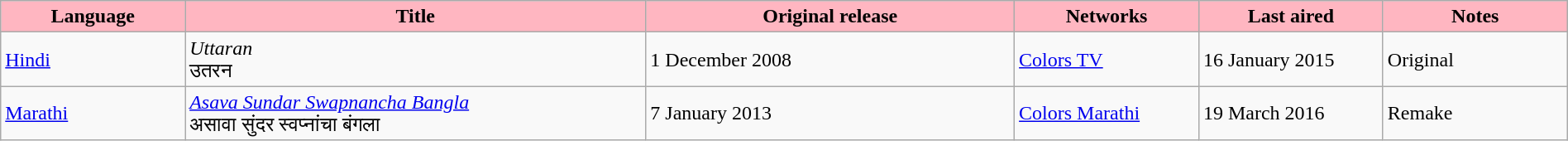<table class="wikitable" style="width: 100%; margin-right: 0%">
<tr style="color:black">
<th style="background:lightpink; width:10%;">Language</th>
<th style="background:lightpink; width:25%;">Title</th>
<th style="background:lightpink; width:20%;">Original release</th>
<th style="background:lightpink; width:10%;">Networks</th>
<th style="background:lightpink; width:10%;">Last aired</th>
<th style="background:lightpink; width:10%;">Notes</th>
</tr>
<tr>
<td><a href='#'>Hindi</a></td>
<td><em>Uttaran</em><br>उतरन</td>
<td>1 December 2008</td>
<td><a href='#'>Colors TV</a></td>
<td>16 January 2015</td>
<td>Original</td>
</tr>
<tr>
<td><a href='#'>Marathi</a></td>
<td><em><a href='#'>Asava Sundar Swapnancha Bangla</a></em><br> असावा सुंदर स्वप्नांचा बंगला</td>
<td>7 January 2013</td>
<td><a href='#'>Colors Marathi</a></td>
<td>19 March 2016</td>
<td>Remake</td>
</tr>
</table>
